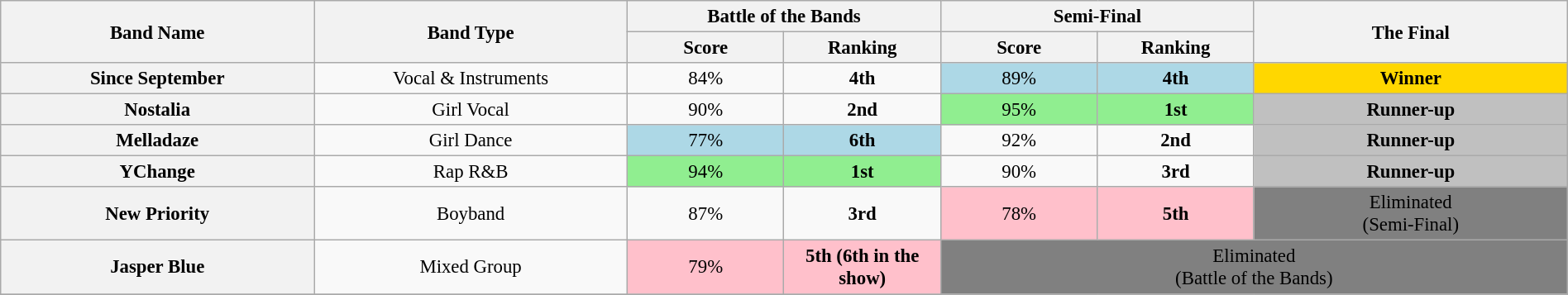<table class="wikitable sortable" style="text-align:center; font-size:95%; width:100%;">
<tr>
<th style="width:20%" rowspan="2">Band Name</th>
<th style="width:20%" rowspan="2">Band Type</th>
<th style="width:20%" colspan="2">Battle of the Bands</th>
<th style="width:20%" colspan="2">Semi-Final</th>
<th style="width:20%" rowspan="2">The Final</th>
</tr>
<tr>
<th style="width:10%">Score</th>
<th style="width:10%">Ranking</th>
<th style="width:10%">Score</th>
<th style="width:10%">Ranking</th>
</tr>
<tr>
<th>Since September</th>
<td>Vocal & Instruments</td>
<td>84%</td>
<td><strong>4th</strong></td>
<td style="background:lightblue;">89%</td>
<td style="background:lightblue;"><strong>4th</strong></td>
<td style="background:gold;"><strong>Winner</strong></td>
</tr>
<tr>
<th>Nostalia</th>
<td>Girl Vocal</td>
<td>90%</td>
<td><strong>2nd</strong></td>
<td style="background:lightgreen;">95%</td>
<td style="background:lightgreen;"><strong>1st</strong></td>
<td style="background:silver;"><strong>Runner-up</strong></td>
</tr>
<tr>
<th>Melladaze</th>
<td>Girl Dance</td>
<td style="background:lightblue;">77%</td>
<td style="background:lightblue;"><strong>6th</strong></td>
<td>92%</td>
<td><strong>2nd</strong></td>
<td style="background:silver;"><strong>Runner-up</strong></td>
</tr>
<tr>
<th>YChange</th>
<td>Rap R&B</td>
<td style="background:lightgreen;">94%</td>
<td style="background:lightgreen;"><strong>1st</strong></td>
<td>90%</td>
<td><strong>3rd</strong></td>
<td style="background:silver;"><strong>Runner-up</strong></td>
</tr>
<tr>
<th>New Priority</th>
<td>Boyband</td>
<td>87%</td>
<td><strong>3rd</strong></td>
<td style="background:pink;">78%</td>
<td style="background:pink;"><strong>5th</strong></td>
<td style="background:grey;">Eliminated<br>(Semi-Final)</td>
</tr>
<tr>
<th>Jasper Blue</th>
<td>Mixed Group</td>
<td style="background:pink;">79%</td>
<td style="background:pink;"><strong>5th (6th in the show)</strong></td>
<td style="background:grey;" colspan="3">Eliminated<br>(Battle of the Bands)</td>
</tr>
<tr>
</tr>
</table>
